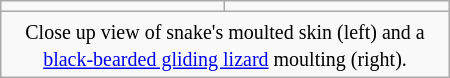<table class="wikitable"  style="float:right; width:300px; margin-left:5px;">
<tr>
<td></td>
<td></td>
</tr>
<tr>
<td colspan="2" style="text-align:center;"><small>Close up view of snake's moulted skin (left) and a <a href='#'>black-bearded gliding lizard</a> moulting (right).</small></td>
</tr>
</table>
